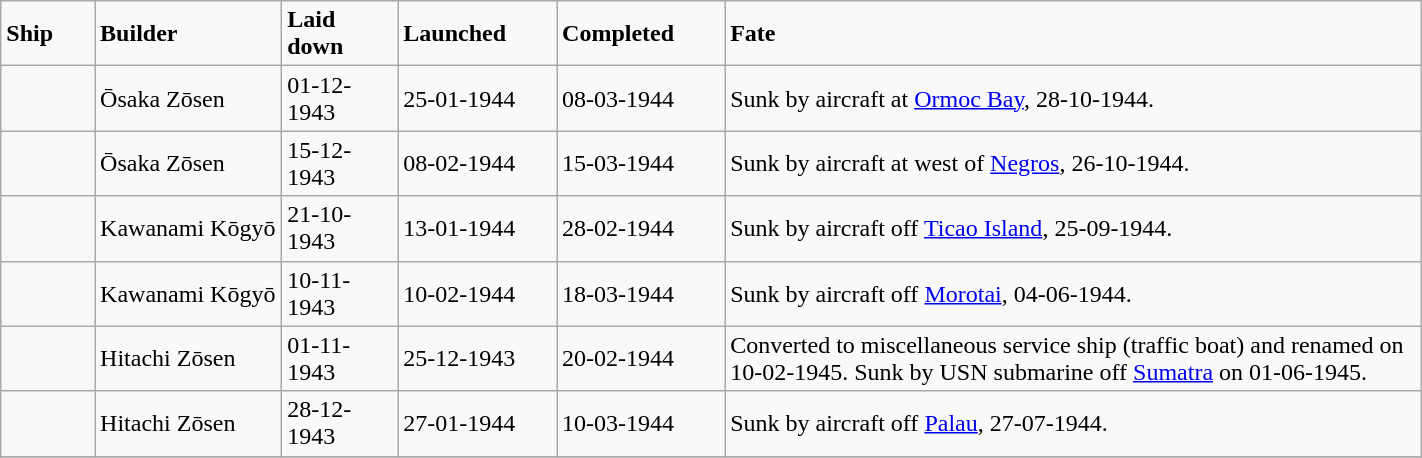<table class="wikitable" width="75%">
<tr>
<td width="4%"><strong>Ship</strong></td>
<td width="8%"><strong>Builder</strong></td>
<td width="5%" bgcolor=><strong>Laid down</strong></td>
<td width="5%" bgcolor=><strong>Launched</strong></td>
<td width="5%" bgcolor=><strong>Completed</strong></td>
<td width="30%" bgcolor=><strong>Fate</strong></td>
</tr>
<tr>
<td></td>
<td>Ōsaka Zōsen</td>
<td>01-12-1943</td>
<td>25-01-1944</td>
<td>08-03-1944</td>
<td>Sunk by aircraft at <a href='#'>Ormoc Bay</a>, 28-10-1944.</td>
</tr>
<tr>
<td></td>
<td>Ōsaka Zōsen</td>
<td>15-12-1943</td>
<td>08-02-1944</td>
<td>15-03-1944</td>
<td>Sunk by aircraft at west of <a href='#'>Negros</a>, 26-10-1944.</td>
</tr>
<tr>
<td></td>
<td>Kawanami Kōgyō</td>
<td>21-10-1943</td>
<td>13-01-1944</td>
<td>28-02-1944</td>
<td>Sunk by aircraft off <a href='#'>Ticao Island</a>, 25-09-1944.</td>
</tr>
<tr>
<td></td>
<td>Kawanami Kōgyō</td>
<td>10-11-1943</td>
<td>10-02-1944</td>
<td>18-03-1944</td>
<td>Sunk by aircraft off <a href='#'>Morotai</a>, 04-06-1944.</td>
</tr>
<tr>
<td></td>
<td>Hitachi Zōsen</td>
<td>01-11-1943</td>
<td>25-12-1943</td>
<td>20-02-1944</td>
<td>Converted to miscellaneous service ship (traffic boat) and renamed  on 10-02-1945. Sunk by USN submarine off <a href='#'>Sumatra</a> on 01-06-1945.</td>
</tr>
<tr>
<td></td>
<td>Hitachi Zōsen</td>
<td>28-12-1943</td>
<td>27-01-1944</td>
<td>10-03-1944</td>
<td>Sunk by aircraft off <a href='#'>Palau</a>, 27-07-1944.</td>
</tr>
<tr>
</tr>
</table>
